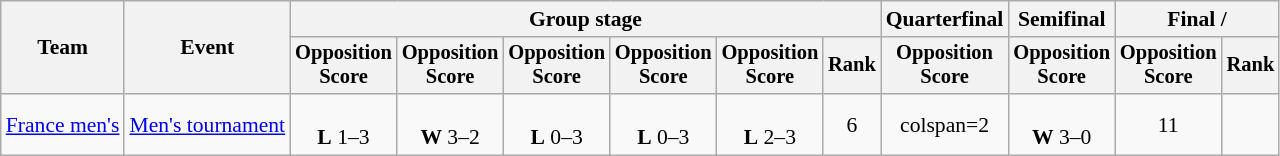<table class="wikitable" style="font-size:90%">
<tr>
<th rowspan=2>Team</th>
<th rowspan=2>Event</th>
<th colspan=6>Group stage</th>
<th>Quarterfinal</th>
<th>Semifinal</th>
<th colspan=2>Final / </th>
</tr>
<tr style="font-size:95%">
<th>Opposition<br>Score</th>
<th>Opposition<br>Score</th>
<th>Opposition<br>Score</th>
<th>Opposition<br>Score</th>
<th>Opposition<br>Score</th>
<th>Rank</th>
<th>Opposition<br>Score</th>
<th>Opposition<br>Score</th>
<th>Opposition<br>Score</th>
<th>Rank</th>
</tr>
<tr align=center>
<td align=left><a href='#'>France men's</a></td>
<td align=left><a href='#'>Men's tournament</a></td>
<td><br><strong>L</strong> 1–3</td>
<td><br><strong>W</strong> 3–2</td>
<td><br><strong>L</strong> 0–3</td>
<td><br><strong>L</strong> 0–3</td>
<td><br><strong>L</strong> 2–3</td>
<td>6</td>
<td>colspan=2</td>
<td><br><strong>W</strong> 3–0</td>
<td>11</td>
</tr>
</table>
